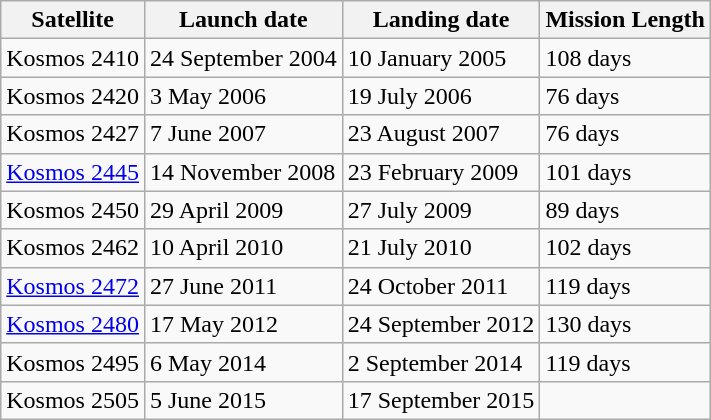<table class="wikitable">
<tr>
<th>Satellite</th>
<th>Launch date</th>
<th>Landing date</th>
<th>Mission Length</th>
</tr>
<tr>
<td>Kosmos 2410</td>
<td>24 September 2004</td>
<td>10 January 2005</td>
<td>108 days</td>
</tr>
<tr>
<td>Kosmos 2420</td>
<td>3 May 2006</td>
<td>19 July 2006</td>
<td>76 days</td>
</tr>
<tr>
<td>Kosmos 2427</td>
<td>7 June 2007</td>
<td>23 August 2007</td>
<td>76 days</td>
</tr>
<tr>
<td><a href='#'>Kosmos 2445</a></td>
<td>14 November 2008</td>
<td>23 February 2009</td>
<td>101 days</td>
</tr>
<tr>
<td>Kosmos 2450</td>
<td>29 April 2009</td>
<td>27 July 2009</td>
<td>89 days</td>
</tr>
<tr>
<td>Kosmos 2462</td>
<td>10 April 2010</td>
<td>21 July 2010</td>
<td>102 days</td>
</tr>
<tr>
<td><a href='#'>Kosmos 2472</a></td>
<td>27 June 2011</td>
<td>24 October 2011</td>
<td>119 days</td>
</tr>
<tr>
<td><a href='#'>Kosmos 2480</a></td>
<td>17 May 2012</td>
<td>24 September 2012</td>
<td>130 days</td>
</tr>
<tr>
<td>Kosmos 2495</td>
<td>6 May 2014</td>
<td>2 September 2014</td>
<td>119 days</td>
</tr>
<tr>
<td>Kosmos 2505</td>
<td>5 June 2015</td>
<td>17 September 2015</td>
<td></td>
</tr>
</table>
